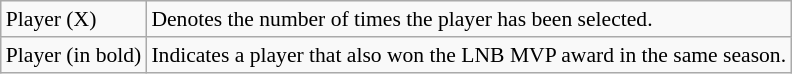<table class="wikitable" style="font-size:90%;">
<tr>
<td>Player (X)</td>
<td>Denotes the number of times the player has been selected.</td>
</tr>
<tr>
<td>Player (in bold)</td>
<td>Indicates a player that also won the LNB MVP award in the same season.</td>
</tr>
</table>
